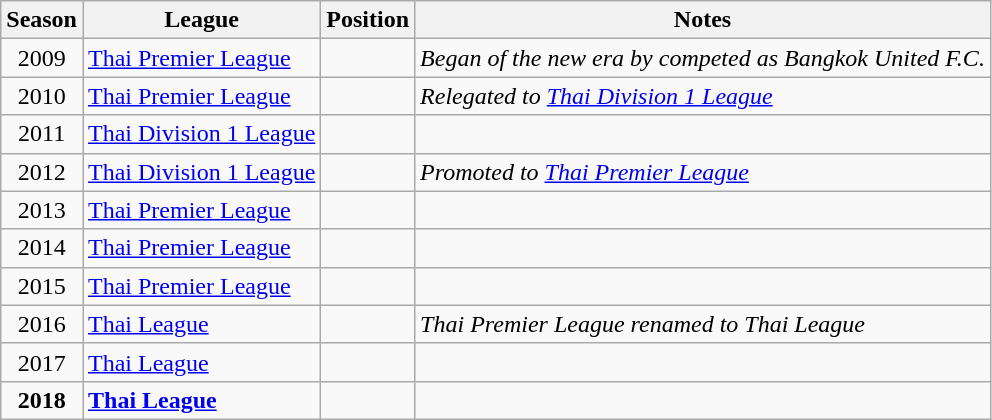<table class="wikitable">
<tr>
<th>Season</th>
<th>League</th>
<th>Position</th>
<th>Notes</th>
</tr>
<tr>
<td align=center>2009</td>
<td nowrap><a href='#'>Thai Premier League</a></td>
<td align=center></td>
<td nowrap><em>Began of the new era by competed as Bangkok United F.C.</em></td>
</tr>
<tr>
<td align=center>2010</td>
<td nowrap><a href='#'>Thai Premier League</a></td>
<td align=center></td>
<td nowrap><em>Relegated to <a href='#'>Thai Division 1 League</a></em></td>
</tr>
<tr>
<td align=center>2011</td>
<td nowrap><a href='#'>Thai Division 1 League</a></td>
<td align=center></td>
<td nowrap></td>
</tr>
<tr>
<td align=center>2012</td>
<td nowrap><a href='#'>Thai Division 1 League</a></td>
<td align=center></td>
<td nowrap><em>Promoted to <a href='#'>Thai Premier League</a></em></td>
</tr>
<tr>
<td align=center>2013</td>
<td nowrap><a href='#'>Thai Premier League</a></td>
<td align=center></td>
<td nowrap></td>
</tr>
<tr>
<td align=center>2014</td>
<td nowrap><a href='#'>Thai Premier League</a></td>
<td align=center></td>
<td nowrap></td>
</tr>
<tr>
<td align=center>2015</td>
<td nowrap><a href='#'>Thai Premier League</a></td>
<td align=center></td>
<td nowrap></td>
</tr>
<tr>
<td align=center>2016</td>
<td nowrap><a href='#'>Thai League</a></td>
<td align=center></td>
<td nowrap><em>Thai Premier League renamed to Thai League</em></td>
</tr>
<tr>
<td align=center>2017</td>
<td nowrap><a href='#'>Thai League</a></td>
<td align=center></td>
<td nowrap></td>
</tr>
<tr>
<td align=center><strong>2018</strong></td>
<td nowrap><strong><a href='#'>Thai League</a></strong></td>
<td align=center></td>
<td nowrap></td>
</tr>
</table>
